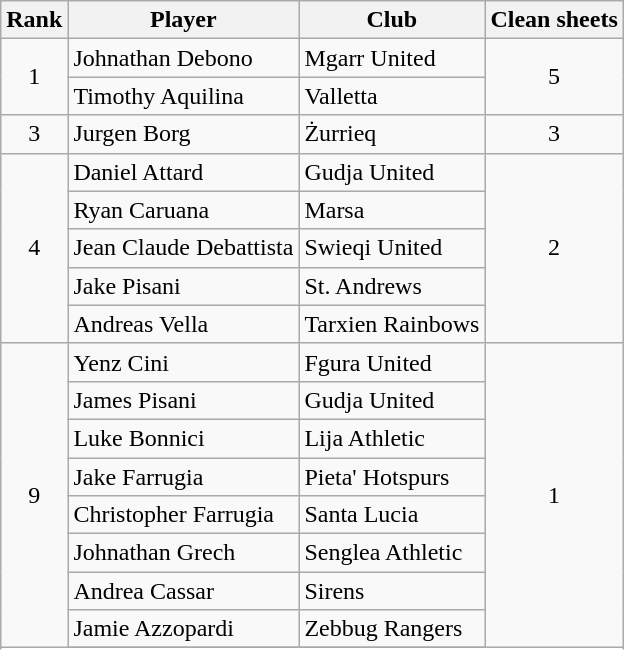<table class="wikitable">
<tr>
<th>Rank</th>
<th>Player</th>
<th>Club</th>
<th>Clean sheets</th>
</tr>
<tr>
<td align="center"rowspan="2">1</td>
<td> Johnathan Debono</td>
<td>Mgarr United</td>
<td align="center"rowspan="2">5</td>
</tr>
<tr>
<td> Timothy Aquilina</td>
<td>Valletta</td>
</tr>
<tr>
<td align="center"rowspan="1">3</td>
<td> Jurgen Borg</td>
<td>Żurrieq</td>
<td align="center"rowspan="1">3</td>
</tr>
<tr>
<td align="center"rowspan="5">4</td>
<td> Daniel Attard</td>
<td>Gudja United</td>
<td align="center"rowspan="5">2</td>
</tr>
<tr>
<td> Ryan Caruana</td>
<td>Marsa</td>
</tr>
<tr>
<td> Jean Claude Debattista</td>
<td>Swieqi United</td>
</tr>
<tr>
<td> Jake Pisani</td>
<td>St. Andrews</td>
</tr>
<tr>
<td> Andreas Vella</td>
<td>Tarxien Rainbows</td>
</tr>
<tr>
<td align="center"rowspan="11">9</td>
<td> Yenz Cini</td>
<td>Fgura United</td>
<td align="center"rowspan="11">1</td>
</tr>
<tr>
<td> James Pisani</td>
<td>Gudja United</td>
</tr>
<tr>
<td> Luke Bonnici</td>
<td>Lija Athletic</td>
</tr>
<tr>
<td> Jake Farrugia</td>
<td>Pieta' Hotspurs</td>
</tr>
<tr>
<td> Christopher Farrugia</td>
<td>Santa Lucia</td>
</tr>
<tr>
<td> Johnathan Grech</td>
<td>Senglea Athletic</td>
</tr>
<tr>
<td> Andrea Cassar</td>
<td>Sirens</td>
</tr>
<tr>
<td> Jamie Azzopardi</td>
<td>Zebbug Rangers</td>
</tr>
<tr>
</tr>
</table>
